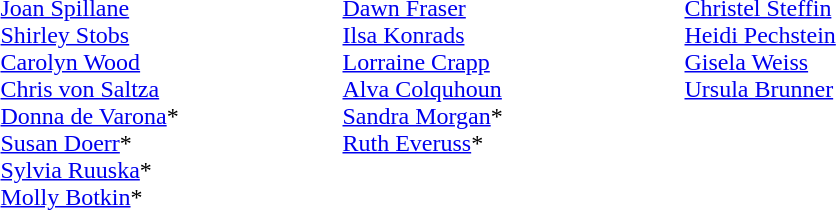<table>
<tr>
<td style="width:14em" valign=top><br><a href='#'>Joan Spillane</a><br><a href='#'>Shirley Stobs</a><br><a href='#'>Carolyn Wood</a><br><a href='#'>Chris von Saltza</a><br><a href='#'>Donna de Varona</a>*<br><a href='#'>Susan Doerr</a>*<br><a href='#'>Sylvia Ruuska</a>*<br><a href='#'>Molly Botkin</a>*</td>
<td style="width:14em" valign=top><br><a href='#'>Dawn Fraser</a><br><a href='#'>Ilsa Konrads</a><br><a href='#'>Lorraine Crapp</a><br><a href='#'>Alva Colquhoun</a><br><a href='#'>Sandra Morgan</a>*<br><a href='#'>Ruth Everuss</a>*</td>
<td style="width:14em" valign=top><br><a href='#'>Christel Steffin</a><br><a href='#'>Heidi Pechstein</a><br><a href='#'>Gisela Weiss</a><br><a href='#'>Ursula Brunner</a></td>
</tr>
</table>
